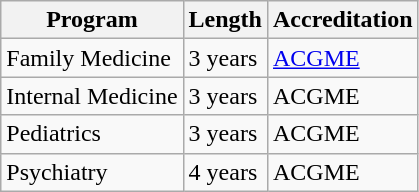<table class="sortable wikitable">
<tr>
<th>Program</th>
<th>Length</th>
<th>Accreditation</th>
</tr>
<tr>
<td>Family Medicine</td>
<td>3 years</td>
<td><a href='#'>ACGME</a></td>
</tr>
<tr>
<td>Internal Medicine</td>
<td>3 years</td>
<td>ACGME</td>
</tr>
<tr>
<td>Pediatrics</td>
<td>3 years</td>
<td>ACGME</td>
</tr>
<tr>
<td>Psychiatry</td>
<td>4 years</td>
<td>ACGME</td>
</tr>
</table>
